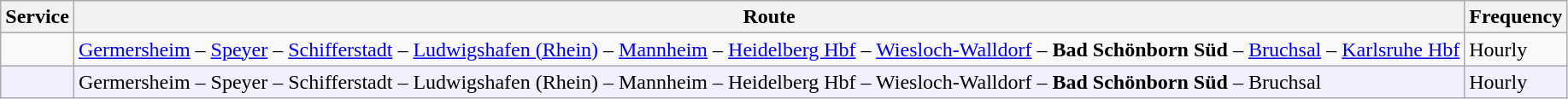<table class="wikitable">
<tr class="hintergrundfarbe6">
<th>Service</th>
<th>Route</th>
<th>Frequency</th>
</tr>
<tr>
<td></td>
<td><a href='#'>Germersheim</a> – <a href='#'>Speyer</a> – <a href='#'>Schifferstadt</a> – <a href='#'>Ludwigshafen (Rhein)</a> – <a href='#'>Mannheim</a> – <a href='#'>Heidelberg Hbf</a> – <a href='#'>Wiesloch-Walldorf</a> – <strong>Bad Schönborn Süd</strong> – <a href='#'>Bruchsal</a> – <a href='#'>Karlsruhe Hbf</a></td>
<td>Hourly</td>
</tr>
<tr bgcolor="#f0f0ff">
<td></td>
<td>Germersheim – Speyer – Schifferstadt – Ludwigshafen (Rhein) – Mannheim – Heidelberg Hbf – Wiesloch-Walldorf – <strong>Bad Schönborn Süd</strong> – Bruchsal</td>
<td>Hourly</td>
</tr>
</table>
